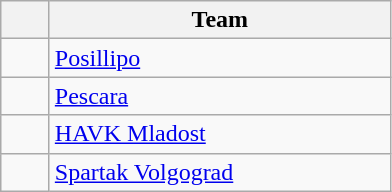<table class="wikitable" style="text-align:center">
<tr>
<th width=25></th>
<th width=220>Team</th>
</tr>
<tr>
<td></td>
<td align=left> <a href='#'>Posillipo</a></td>
</tr>
<tr>
<td></td>
<td align=left> <a href='#'>Pescara</a></td>
</tr>
<tr>
<td></td>
<td align=left> <a href='#'>HAVK Mladost</a></td>
</tr>
<tr>
<td></td>
<td align=left> <a href='#'>Spartak Volgograd</a></td>
</tr>
</table>
